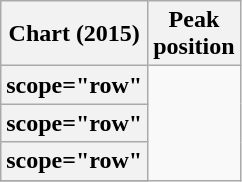<table class="wikitable sortable plainrowheaders" style="text-align: center;">
<tr>
<th>Chart (2015)</th>
<th>Peak<br>position</th>
</tr>
<tr>
<th>scope="row" </th>
</tr>
<tr>
<th>scope="row" </th>
</tr>
<tr>
<th>scope="row" </th>
</tr>
<tr>
</tr>
</table>
